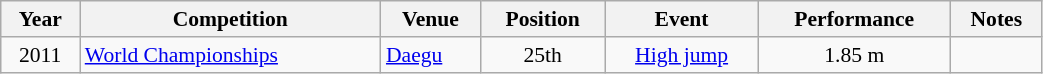<table class="wikitable" width=55% style="font-size:90%; text-align:center;">
<tr>
<th>Year</th>
<th>Competition</th>
<th>Venue</th>
<th>Position</th>
<th>Event</th>
<th>Performance</th>
<th>Notes</th>
</tr>
<tr>
<td>2011</td>
<td align=left><a href='#'>World Championships</a></td>
<td align=left> <a href='#'>Daegu</a></td>
<td>25th </td>
<td><a href='#'>High jump</a></td>
<td>1.85 m</td>
<td></td>
</tr>
</table>
